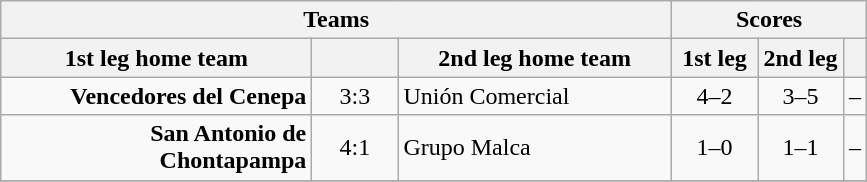<table class="wikitable" style="text-align: center;">
<tr>
<th colspan=3>Teams</th>
<th colspan=3>Scores</th>
</tr>
<tr>
<th width="200">1st leg home team</th>
<th width="50"></th>
<th width="175">2nd leg home team</th>
<th width="50">1st leg</th>
<th width="50">2nd leg</th>
<th></th>
</tr>
<tr>
<td align=right><strong>Vencedores del Cenepa</strong></td>
<td>3:3</td>
<td align=left>Unión Comercial</td>
<td>4–2</td>
<td>3–5</td>
<td>–</td>
</tr>
<tr>
<td align=right><strong>San Antonio de Chontapampa</strong></td>
<td>4:1</td>
<td align=left>Grupo Malca</td>
<td>1–0</td>
<td>1–1</td>
<td>–</td>
</tr>
<tr>
</tr>
</table>
